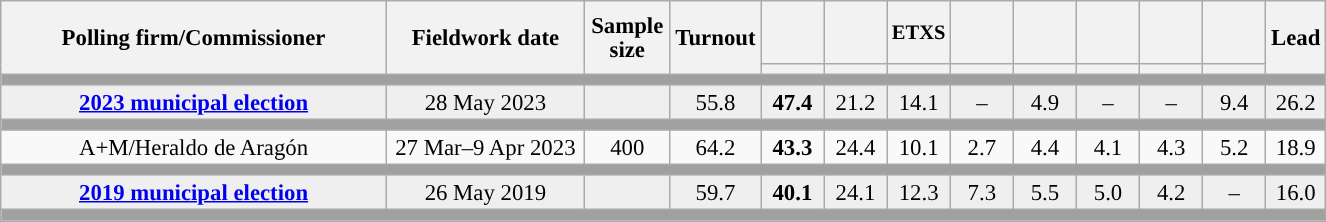<table class="wikitable collapsible collapsed" style="text-align:center; font-size:95%; line-height:16px;">
<tr style="height:42px;">
<th style="width:250px;" rowspan="2">Polling firm/Commissioner</th>
<th style="width:125px;" rowspan="2">Fieldwork date</th>
<th style="width:50px;" rowspan="2">Sample size</th>
<th style="width:45px;" rowspan="2">Turnout</th>
<th style="width:35px;"></th>
<th style="width:35px;"></th>
<th style="width:35px; font-size:90%;">ETXS</th>
<th style="width:35px;"></th>
<th style="width:35px;"></th>
<th style="width:35px;"></th>
<th style="width:35px;"></th>
<th style="width:35px;"></th>
<th style="width:30px;" rowspan="2">Lead</th>
</tr>
<tr>
<th style="color:inherit;background:"></th>
<th style="color:inherit;background:"></th>
<th style="color:inherit;background:"></th>
<th style="color:inherit;background:"></th>
<th style="color:inherit;background:"></th>
<th style="color:inherit;background:"></th>
<th style="color:inherit;background:"></th>
<th style="color:inherit;background:"></th>
</tr>
<tr>
<td colspan="13" style="background:#A0A0A0"></td>
</tr>
<tr style="background:#EFEFEF;">
<td><strong><a href='#'>2023 municipal election</a></strong></td>
<td>28 May 2023</td>
<td></td>
<td>55.8</td>
<td><strong>47.4</strong><br></td>
<td>21.2<br></td>
<td>14.1<br></td>
<td>–</td>
<td>4.9<br></td>
<td>–</td>
<td>–</td>
<td>9.4<br></td>
<td style="background:">26.2</td>
</tr>
<tr>
<td colspan="13" style="background:#A0A0A0"></td>
</tr>
<tr>
<td>A+M/Heraldo de Aragón</td>
<td>27 Mar–9 Apr 2023</td>
<td>400</td>
<td>64.2</td>
<td><strong>43.3</strong><br></td>
<td>24.4<br></td>
<td>10.1<br></td>
<td>2.7<br></td>
<td>4.4<br></td>
<td>4.1<br></td>
<td>4.3<br></td>
<td>5.2<br></td>
<td style="background:">18.9</td>
</tr>
<tr>
<td colspan="13" style="background:#A0A0A0"></td>
</tr>
<tr style="background:#EFEFEF;">
<td><strong><a href='#'>2019 municipal election</a></strong></td>
<td>26 May 2019</td>
<td></td>
<td>59.7</td>
<td><strong>40.1</strong><br></td>
<td>24.1<br></td>
<td>12.3<br></td>
<td>7.3<br></td>
<td>5.5<br></td>
<td>5.0<br></td>
<td>4.2<br></td>
<td>–</td>
<td style="background:">16.0</td>
</tr>
<tr>
<td colspan="13" style="background:#A0A0A0"></td>
</tr>
</table>
